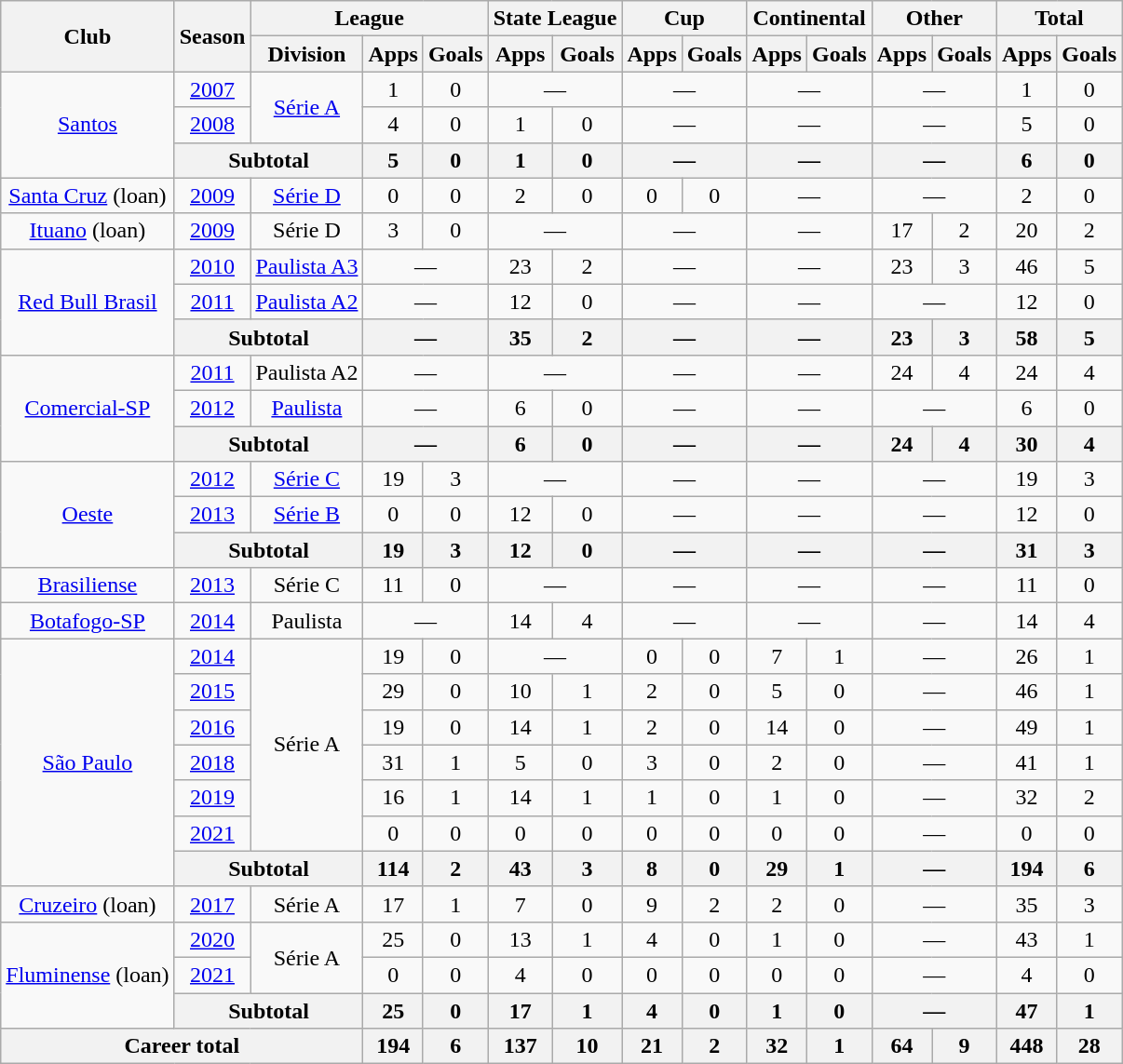<table class="wikitable" style="text-align: center;">
<tr>
<th rowspan="2">Club</th>
<th rowspan="2">Season</th>
<th colspan="3">League</th>
<th colspan="2">State League</th>
<th colspan="2">Cup</th>
<th colspan="2">Continental</th>
<th colspan="2">Other</th>
<th colspan="2">Total</th>
</tr>
<tr>
<th>Division</th>
<th>Apps</th>
<th>Goals</th>
<th>Apps</th>
<th>Goals</th>
<th>Apps</th>
<th>Goals</th>
<th>Apps</th>
<th>Goals</th>
<th>Apps</th>
<th>Goals</th>
<th>Apps</th>
<th>Goals</th>
</tr>
<tr>
<td rowspan="3" valign="center"><a href='#'>Santos</a></td>
<td><a href='#'>2007</a></td>
<td rowspan="2"><a href='#'>Série A</a></td>
<td>1</td>
<td>0</td>
<td colspan="2">—</td>
<td colspan="2">—</td>
<td colspan="2">—</td>
<td colspan="2">—</td>
<td>1</td>
<td>0</td>
</tr>
<tr>
<td><a href='#'>2008</a></td>
<td>4</td>
<td>0</td>
<td>1</td>
<td>0</td>
<td colspan="2">—</td>
<td colspan="2">—</td>
<td colspan="2">—</td>
<td>5</td>
<td>0</td>
</tr>
<tr>
<th colspan="2">Subtotal</th>
<th>5</th>
<th>0</th>
<th>1</th>
<th>0</th>
<th colspan="2">—</th>
<th colspan="2">—</th>
<th colspan="2">—</th>
<th>6</th>
<th>0</th>
</tr>
<tr>
<td valign="center"><a href='#'>Santa Cruz</a> (loan)</td>
<td><a href='#'>2009</a></td>
<td><a href='#'>Série D</a></td>
<td>0</td>
<td>0</td>
<td>2</td>
<td>0</td>
<td>0</td>
<td>0</td>
<td colspan="2">—</td>
<td colspan="2">—</td>
<td>2</td>
<td>0</td>
</tr>
<tr>
<td valign="center"><a href='#'>Ituano</a> (loan)</td>
<td><a href='#'>2009</a></td>
<td>Série D</td>
<td>3</td>
<td>0</td>
<td colspan="2">—</td>
<td colspan="2">—</td>
<td colspan="2">—</td>
<td>17</td>
<td>2</td>
<td>20</td>
<td>2</td>
</tr>
<tr>
<td rowspan="3" valign="center"><a href='#'>Red Bull Brasil</a></td>
<td><a href='#'>2010</a></td>
<td><a href='#'>Paulista A3</a></td>
<td colspan="2">—</td>
<td>23</td>
<td>2</td>
<td colspan="2">—</td>
<td colspan="2">—</td>
<td>23</td>
<td>3</td>
<td>46</td>
<td>5</td>
</tr>
<tr>
<td><a href='#'>2011</a></td>
<td><a href='#'>Paulista A2</a></td>
<td colspan="2">—</td>
<td>12</td>
<td>0</td>
<td colspan="2">—</td>
<td colspan="2">—</td>
<td colspan="2">—</td>
<td>12</td>
<td>0</td>
</tr>
<tr>
<th colspan="2">Subtotal</th>
<th colspan="2">—</th>
<th>35</th>
<th>2</th>
<th colspan="2">—</th>
<th colspan="2">—</th>
<th>23</th>
<th>3</th>
<th>58</th>
<th>5</th>
</tr>
<tr>
<td rowspan="3" valign="center"><a href='#'>Comercial-SP</a></td>
<td><a href='#'>2011</a></td>
<td>Paulista A2</td>
<td colspan="2">—</td>
<td colspan="2">—</td>
<td colspan="2">—</td>
<td colspan="2">—</td>
<td>24</td>
<td>4</td>
<td>24</td>
<td>4</td>
</tr>
<tr>
<td><a href='#'>2012</a></td>
<td><a href='#'>Paulista</a></td>
<td colspan="2">—</td>
<td>6</td>
<td>0</td>
<td colspan="2">—</td>
<td colspan="2">—</td>
<td colspan="2">—</td>
<td>6</td>
<td>0</td>
</tr>
<tr>
<th colspan="2">Subtotal</th>
<th colspan="2">—</th>
<th>6</th>
<th>0</th>
<th colspan="2">—</th>
<th colspan="2">—</th>
<th>24</th>
<th>4</th>
<th>30</th>
<th>4</th>
</tr>
<tr>
<td rowspan="3" valign="center"><a href='#'>Oeste</a></td>
<td><a href='#'>2012</a></td>
<td><a href='#'>Série C</a></td>
<td>19</td>
<td>3</td>
<td colspan="2">—</td>
<td colspan="2">—</td>
<td colspan="2">—</td>
<td colspan="2">—</td>
<td>19</td>
<td>3</td>
</tr>
<tr>
<td><a href='#'>2013</a></td>
<td><a href='#'>Série B</a></td>
<td>0</td>
<td>0</td>
<td>12</td>
<td>0</td>
<td colspan="2">—</td>
<td colspan="2">—</td>
<td colspan="2">—</td>
<td>12</td>
<td>0</td>
</tr>
<tr>
<th colspan="2">Subtotal</th>
<th>19</th>
<th>3</th>
<th>12</th>
<th>0</th>
<th colspan="2">—</th>
<th colspan="2">—</th>
<th colspan="2">—</th>
<th>31</th>
<th>3</th>
</tr>
<tr>
<td valign="center"><a href='#'>Brasiliense</a></td>
<td><a href='#'>2013</a></td>
<td>Série C</td>
<td>11</td>
<td>0</td>
<td colspan="2">—</td>
<td colspan="2">—</td>
<td colspan="2">—</td>
<td colspan="2">—</td>
<td>11</td>
<td>0</td>
</tr>
<tr>
<td valign="center"><a href='#'>Botafogo-SP</a></td>
<td><a href='#'>2014</a></td>
<td>Paulista</td>
<td colspan="2">—</td>
<td>14</td>
<td>4</td>
<td colspan="2">—</td>
<td colspan="2">—</td>
<td colspan="2">—</td>
<td>14</td>
<td>4</td>
</tr>
<tr>
<td rowspan="7" valign="center"><a href='#'>São Paulo</a></td>
<td><a href='#'>2014</a></td>
<td rowspan="6">Série A</td>
<td>19</td>
<td>0</td>
<td colspan="2">—</td>
<td>0</td>
<td>0</td>
<td>7</td>
<td>1</td>
<td colspan="2">—</td>
<td>26</td>
<td>1</td>
</tr>
<tr>
<td><a href='#'>2015</a></td>
<td>29</td>
<td>0</td>
<td>10</td>
<td>1</td>
<td>2</td>
<td>0</td>
<td>5</td>
<td>0</td>
<td colspan="2">—</td>
<td>46</td>
<td>1</td>
</tr>
<tr>
<td><a href='#'>2016</a></td>
<td>19</td>
<td>0</td>
<td>14</td>
<td>1</td>
<td>2</td>
<td>0</td>
<td>14</td>
<td>0</td>
<td colspan="2">—</td>
<td>49</td>
<td>1</td>
</tr>
<tr>
<td><a href='#'>2018</a></td>
<td>31</td>
<td>1</td>
<td>5</td>
<td>0</td>
<td>3</td>
<td>0</td>
<td>2</td>
<td>0</td>
<td colspan="2">—</td>
<td>41</td>
<td>1</td>
</tr>
<tr>
<td><a href='#'>2019</a></td>
<td>16</td>
<td>1</td>
<td>14</td>
<td>1</td>
<td>1</td>
<td>0</td>
<td>1</td>
<td>0</td>
<td colspan="2">—</td>
<td>32</td>
<td>2</td>
</tr>
<tr>
<td><a href='#'>2021</a></td>
<td>0</td>
<td>0</td>
<td>0</td>
<td>0</td>
<td>0</td>
<td>0</td>
<td>0</td>
<td>0</td>
<td colspan="2">—</td>
<td>0</td>
<td>0</td>
</tr>
<tr>
<th colspan="2">Subtotal</th>
<th>114</th>
<th>2</th>
<th>43</th>
<th>3</th>
<th>8</th>
<th>0</th>
<th>29</th>
<th>1</th>
<th colspan="2">—</th>
<th>194</th>
<th>6</th>
</tr>
<tr>
<td valign="center"><a href='#'>Cruzeiro</a> (loan)</td>
<td><a href='#'>2017</a></td>
<td>Série A</td>
<td>17</td>
<td>1</td>
<td>7</td>
<td>0</td>
<td>9</td>
<td>2</td>
<td>2</td>
<td>0</td>
<td colspan="2">—</td>
<td>35</td>
<td>3</td>
</tr>
<tr>
<td rowspan="3" valign="center"><a href='#'>Fluminense</a> (loan)</td>
<td><a href='#'>2020</a></td>
<td rowspan="2">Série A</td>
<td>25</td>
<td>0</td>
<td>13</td>
<td>1</td>
<td>4</td>
<td>0</td>
<td>1</td>
<td>0</td>
<td colspan="2">—</td>
<td>43</td>
<td>1</td>
</tr>
<tr>
<td><a href='#'>2021</a></td>
<td>0</td>
<td>0</td>
<td>4</td>
<td>0</td>
<td>0</td>
<td>0</td>
<td>0</td>
<td>0</td>
<td colspan="2">—</td>
<td>4</td>
<td>0</td>
</tr>
<tr>
<th colspan="2">Subtotal</th>
<th>25</th>
<th>0</th>
<th>17</th>
<th>1</th>
<th>4</th>
<th>0</th>
<th>1</th>
<th>0</th>
<th colspan="2">—</th>
<th>47</th>
<th>1</th>
</tr>
<tr>
<th colspan="3"><strong>Career total</strong></th>
<th>194</th>
<th>6</th>
<th>137</th>
<th>10</th>
<th>21</th>
<th>2</th>
<th>32</th>
<th>1</th>
<th>64</th>
<th>9</th>
<th>448</th>
<th>28</th>
</tr>
</table>
